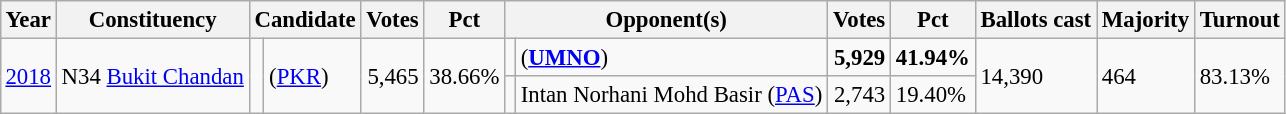<table class="wikitable" style="margin:0.5em ; font-size:95%">
<tr>
<th>Year</th>
<th>Constituency</th>
<th colspan=2>Candidate</th>
<th>Votes</th>
<th>Pct</th>
<th colspan=2>Opponent(s)</th>
<th>Votes</th>
<th>Pct</th>
<th>Ballots cast</th>
<th>Majority</th>
<th>Turnout</th>
</tr>
<tr>
<td rowspan="2"><a href='#'>2018</a></td>
<td rowspan=2>N34 <a href='#'>Bukit Chandan</a></td>
<td rowspan="2" ></td>
<td rowspan="2"> (<a href='#'>PKR</a>)</td>
<td rowspan="2" align="right">5,465</td>
<td rowspan="2">38.66%</td>
<td></td>
<td> (<a href='#'><strong>UMNO</strong></a>)</td>
<td align="right"><strong>5,929</strong></td>
<td><strong>41.94%</strong></td>
<td rowspan="2">14,390</td>
<td rowspan="2">464</td>
<td rowspan="2">83.13%</td>
</tr>
<tr>
<td></td>
<td>Intan Norhani Mohd Basir (<a href='#'>PAS</a>)</td>
<td align="right">2,743</td>
<td>19.40%</td>
</tr>
</table>
